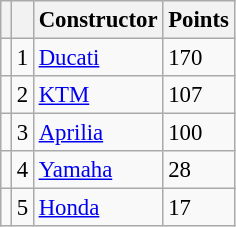<table class="wikitable" style="font-size: 95%;">
<tr>
<th></th>
<th></th>
<th>Constructor</th>
<th>Points</th>
</tr>
<tr>
<td></td>
<td align=center>1</td>
<td> <a href='#'>Ducati</a></td>
<td align=left>170</td>
</tr>
<tr>
<td></td>
<td align=center>2</td>
<td> <a href='#'>KTM</a></td>
<td align=left>107</td>
</tr>
<tr>
<td></td>
<td align=center>3</td>
<td> <a href='#'>Aprilia</a></td>
<td align=left>100</td>
</tr>
<tr>
<td></td>
<td align=center>4</td>
<td> <a href='#'>Yamaha</a></td>
<td align=left>28</td>
</tr>
<tr>
<td></td>
<td align=center>5</td>
<td> <a href='#'>Honda</a></td>
<td align=left>17</td>
</tr>
</table>
